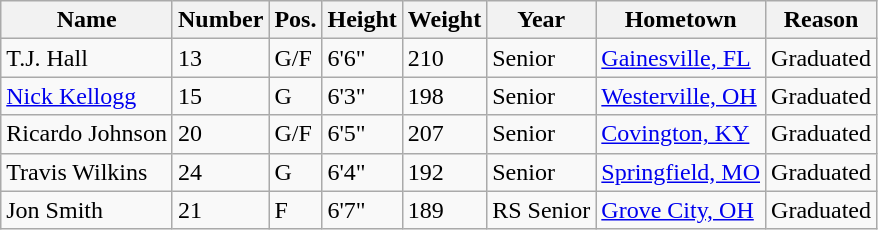<table class="wikitable sortable" border="1">
<tr align=center>
<th style= >Name</th>
<th style= >Number</th>
<th style= >Pos.</th>
<th style= >Height</th>
<th style= >Weight</th>
<th style= >Year</th>
<th style= >Hometown</th>
<th style= >Reason</th>
</tr>
<tr>
<td>T.J. Hall</td>
<td>13</td>
<td>G/F</td>
<td>6'6"</td>
<td>210</td>
<td>Senior</td>
<td><a href='#'>Gainesville, FL</a></td>
<td>Graduated</td>
</tr>
<tr>
<td><a href='#'>Nick Kellogg</a></td>
<td>15</td>
<td>G</td>
<td>6'3"</td>
<td>198</td>
<td>Senior</td>
<td><a href='#'>Westerville, OH</a></td>
<td>Graduated</td>
</tr>
<tr>
<td>Ricardo Johnson</td>
<td>20</td>
<td>G/F</td>
<td>6'5"</td>
<td>207</td>
<td>Senior</td>
<td><a href='#'>Covington, KY</a></td>
<td>Graduated</td>
</tr>
<tr>
<td>Travis Wilkins</td>
<td>24</td>
<td>G</td>
<td>6'4"</td>
<td>192</td>
<td>Senior</td>
<td><a href='#'>Springfield, MO</a></td>
<td>Graduated</td>
</tr>
<tr>
<td>Jon Smith</td>
<td>21</td>
<td>F</td>
<td>6'7"</td>
<td>189</td>
<td>RS Senior</td>
<td><a href='#'>Grove City, OH</a></td>
<td>Graduated</td>
</tr>
</table>
